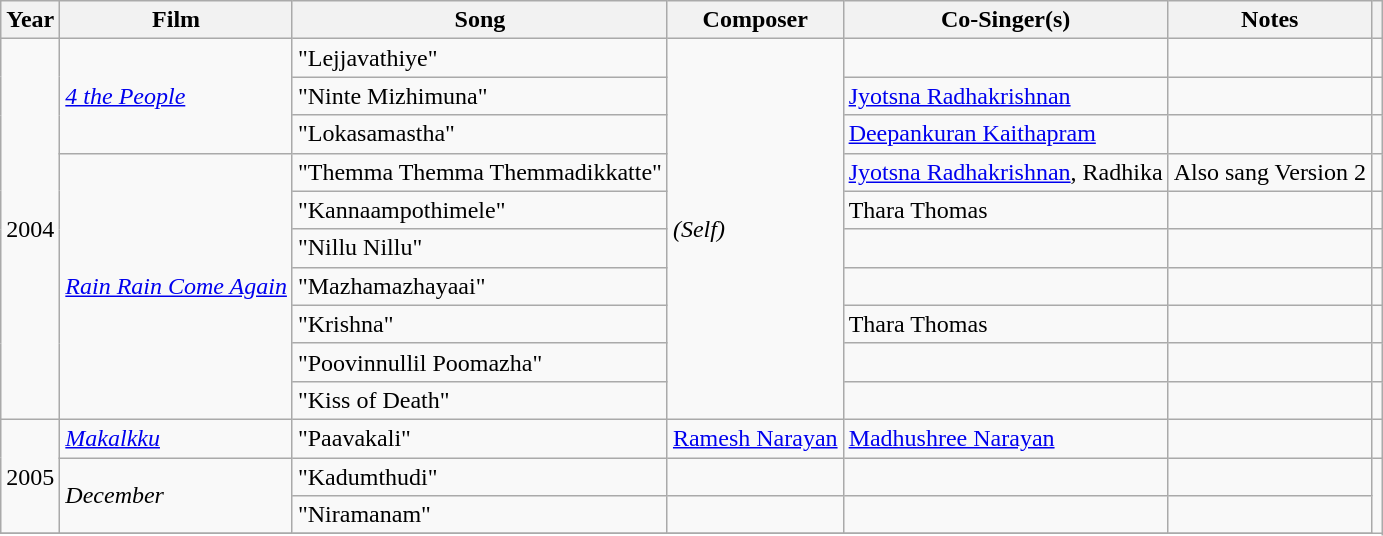<table class="wikitable sortable">
<tr>
<th>Year</th>
<th>Film</th>
<th>Song</th>
<th>Composer</th>
<th>Co-Singer(s)</th>
<th>Notes</th>
<th></th>
</tr>
<tr>
<td rowspan="10">2004</td>
<td rowspan="3"><em><a href='#'>4 the People</a></em></td>
<td>"Lejjavathiye"</td>
<td rowspan="10"><em>(Self)</em></td>
<td></td>
<td></td>
<td></td>
</tr>
<tr>
<td>"Ninte Mizhimuna"</td>
<td><a href='#'>Jyotsna Radhakrishnan</a></td>
<td></td>
<td></td>
</tr>
<tr>
<td>"Lokasamastha"</td>
<td><a href='#'>Deepankuran Kaithapram</a></td>
<td></td>
<td></td>
</tr>
<tr>
<td rowspan="7"><em><a href='#'>Rain Rain Come Again</a></em></td>
<td>"Themma Themma Themmadikkatte"</td>
<td><a href='#'>Jyotsna Radhakrishnan</a>, Radhika</td>
<td>Also sang Version 2</td>
<td></td>
</tr>
<tr>
<td>"Kannaampothimele"</td>
<td>Thara Thomas</td>
<td></td>
<td></td>
</tr>
<tr>
<td>"Nillu Nillu"</td>
<td></td>
<td></td>
<td></td>
</tr>
<tr>
<td>"Mazhamazhayaai"</td>
<td></td>
<td></td>
<td></td>
</tr>
<tr>
<td>"Krishna"</td>
<td>Thara Thomas</td>
<td></td>
<td></td>
</tr>
<tr>
<td>"Poovinnullil Poomazha"</td>
<td></td>
<td></td>
<td></td>
</tr>
<tr>
<td>"Kiss of Death"</td>
<td></td>
<td></td>
<td></td>
</tr>
<tr>
<td rowspan="3">2005</td>
<td><em><a href='#'>Makalkku</a></em></td>
<td>"Paavakali"</td>
<td><a href='#'>Ramesh Narayan</a></td>
<td><a href='#'>Madhushree Narayan</a></td>
<td></td>
<td></td>
</tr>
<tr>
<td rowspan="2"><em>December</em></td>
<td>"Kadumthudi"</td>
<td></td>
<td></td>
<td></td>
</tr>
<tr>
<td>"Niramanam"</td>
<td></td>
<td></td>
<td></td>
</tr>
<tr>
</tr>
</table>
